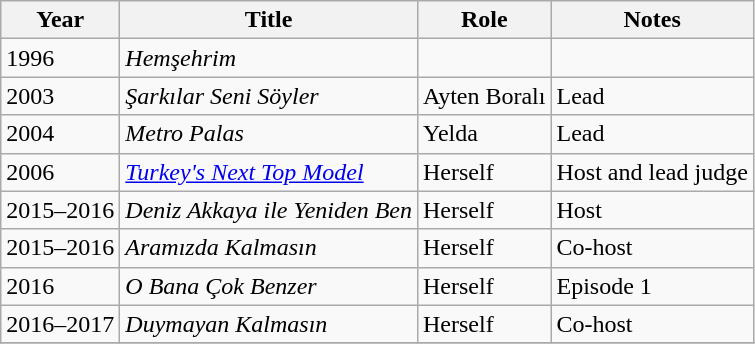<table Class="wikitable sortable">
<tr>
<th>Year</th>
<th>Title</th>
<th>Role</th>
<th class="unsortable">Notes</th>
</tr>
<tr>
<td>1996</td>
<td><em>Hemşehrim</em></td>
<td></td>
<td></td>
</tr>
<tr>
<td>2003</td>
<td><em>Şarkılar Seni Söyler</em></td>
<td>Ayten Boralı</td>
<td>Lead</td>
</tr>
<tr>
<td>2004</td>
<td><em>Metro Palas</em></td>
<td>Yelda</td>
<td>Lead</td>
</tr>
<tr>
<td>2006</td>
<td><em><a href='#'>Turkey's Next Top Model</a></em></td>
<td>Herself</td>
<td>Host and lead judge</td>
</tr>
<tr>
<td>2015–2016</td>
<td><em>Deniz Akkaya ile Yeniden Ben</em></td>
<td>Herself</td>
<td>Host</td>
</tr>
<tr>
<td>2015–2016</td>
<td><em>Aramızda Kalmasın</em></td>
<td>Herself</td>
<td>Co-host</td>
</tr>
<tr>
<td>2016</td>
<td><em>O Bana Çok Benzer</em></td>
<td>Herself</td>
<td>Episode 1</td>
</tr>
<tr>
<td>2016–2017</td>
<td><em>Duymayan Kalmasın</em></td>
<td>Herself</td>
<td>Co-host</td>
</tr>
<tr>
</tr>
</table>
